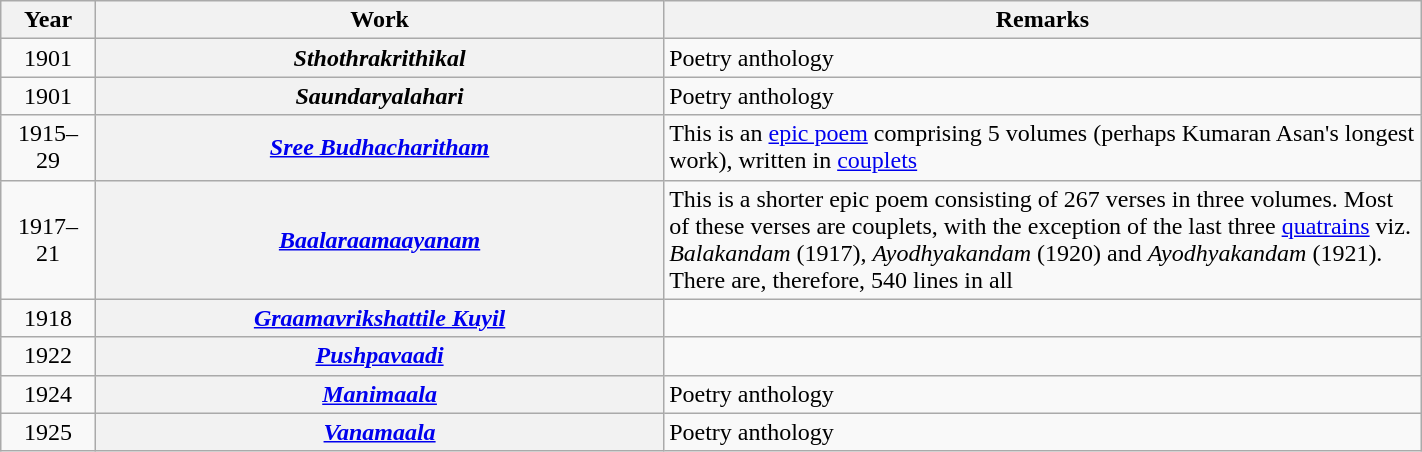<table class="wikitable plainrowheaders sortable" style="width:75%">
<tr>
<th scope="col" style="width:5%">Year</th>
<th scope="col" style="width:30%">Work</th>
<th scope="col" style="width:40%">Remarks</th>
</tr>
<tr>
<td style="text-align:center;">1901</td>
<th scope="row"><em>Sthothrakrithikal</em></th>
<td>Poetry anthology</td>
</tr>
<tr>
<td style="text-align:center;">1901</td>
<th scope="row"><em>Saundaryalahari</em></th>
<td>Poetry anthology</td>
</tr>
<tr>
<td style="text-align:center;">1915–29</td>
<th scope="row"><em><a href='#'>Sree Budhacharitham</a></em></th>
<td>This is an <a href='#'>epic poem</a> comprising 5 volumes (perhaps Kumaran Asan's longest work), written in <a href='#'>couplets</a></td>
</tr>
<tr>
<td style="text-align:center;">1917–21</td>
<th scope="row"><em><a href='#'>Baalaraamaayanam</a></em></th>
<td>This is a shorter epic poem consisting of 267 verses in three volumes. Most of these verses are couplets, with the exception of the last three <a href='#'>quatrains</a> viz. <em>Balakandam</em> (1917), <em>Ayodhyakandam</em> (1920) and <em>Ayodhyakandam</em> (1921). There are, therefore, 540 lines in all</td>
</tr>
<tr>
<td style="text-align:center;">1918</td>
<th scope="row"><em><a href='#'>Graamavrikshattile Kuyil</a></em></th>
<td></td>
</tr>
<tr>
<td style="text-align:center;">1922</td>
<th scope="row"><em><a href='#'>Pushpavaadi</a></em></th>
<td></td>
</tr>
<tr>
<td style="text-align:center;">1924</td>
<th scope="row"><em><a href='#'>Manimaala</a></em></th>
<td>Poetry anthology</td>
</tr>
<tr>
<td style="text-align:center;">1925</td>
<th scope="row"><em><a href='#'>Vanamaala</a></em></th>
<td>Poetry anthology</td>
</tr>
</table>
